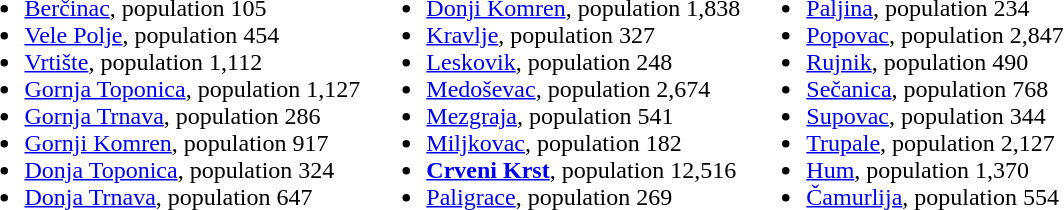<table>
<tr>
<td><br><ul><li><a href='#'>Berčinac</a>, population 105</li><li><a href='#'>Vele Polje</a>, population 454</li><li><a href='#'>Vrtište</a>, population 1,112</li><li><a href='#'>Gornja Toponica</a>, population 1,127</li><li><a href='#'>Gornja Trnava</a>, population 286</li><li><a href='#'>Gornji Komren</a>, population 917</li><li><a href='#'>Donja Toponica</a>, population 324</li><li><a href='#'>Donja Trnava</a>, population 647</li></ul></td>
<td><br><ul><li><a href='#'>Donji Komren</a>, population 1,838</li><li><a href='#'>Kravlje</a>, population 327</li><li><a href='#'>Leskovik</a>, population 248</li><li><a href='#'>Medoševac</a>, population 2,674</li><li><a href='#'>Mezgraja</a>, population 541</li><li><a href='#'>Miljkovac</a>, population 182</li><li><a href='#'><strong>Crveni Krst</strong></a>, population 12,516</li><li><a href='#'>Paligrace</a>, population 269</li></ul></td>
<td><br><ul><li><a href='#'>Paljina</a>, population 234</li><li><a href='#'>Popovac</a>, population 2,847</li><li><a href='#'>Rujnik</a>, population 490</li><li><a href='#'>Sečanica</a>, population 768</li><li><a href='#'>Supovac</a>, population 344</li><li><a href='#'>Trupale</a>, population 2,127</li><li><a href='#'>Hum</a>, population 1,370</li><li><a href='#'>Čamurlija</a>, population 554</li></ul></td>
</tr>
</table>
